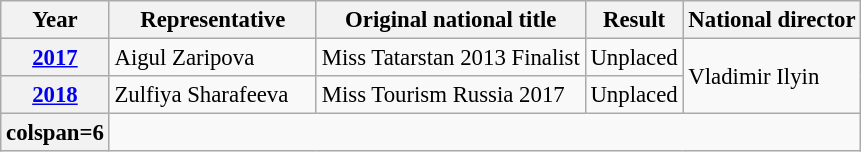<table class="wikitable defaultcenter col2left" style="font-size:95%;">
<tr>
<th>Year</th>
<th>Representative</th>
<th>Original national title</th>
<th>Result</th>
<th>National director</th>
</tr>
<tr>
<th><a href='#'>2017</a></th>
<td>Aigul Zaripova    </td>
<td>Miss Tatarstan 2013 Finalist</td>
<td>Unplaced</td>
<td rowspan=2>Vladimir Ilyin</td>
</tr>
<tr>
<th><a href='#'>2018</a></th>
<td>Zulfiya Sharafeeva    </td>
<td>Miss Tourism Russia 2017</td>
<td>Unplaced</td>
</tr>
<tr>
<th>colspan=6 </th>
</tr>
</table>
